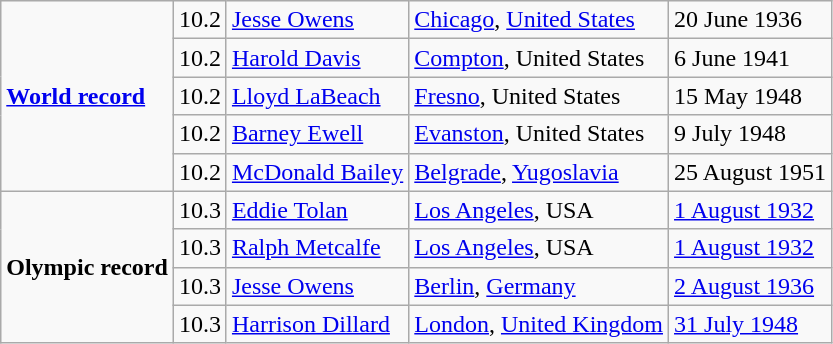<table class="wikitable">
<tr>
<td rowspan=5><strong><a href='#'>World record</a></strong></td>
<td align=center>10.2</td>
<td> <a href='#'>Jesse Owens</a></td>
<td><a href='#'>Chicago</a>, <a href='#'>United States</a></td>
<td>20 June 1936</td>
</tr>
<tr>
<td align=center>10.2</td>
<td> <a href='#'>Harold Davis</a></td>
<td><a href='#'>Compton</a>, United States</td>
<td>6 June 1941</td>
</tr>
<tr>
<td align=center>10.2</td>
<td> <a href='#'>Lloyd LaBeach</a></td>
<td><a href='#'>Fresno</a>, United States</td>
<td>15 May 1948</td>
</tr>
<tr>
<td align=center>10.2</td>
<td> <a href='#'>Barney Ewell</a></td>
<td><a href='#'>Evanston</a>, United States</td>
<td>9 July 1948</td>
</tr>
<tr>
<td align=center>10.2</td>
<td> <a href='#'>McDonald Bailey</a></td>
<td><a href='#'>Belgrade</a>, <a href='#'>Yugoslavia</a></td>
<td>25 August 1951</td>
</tr>
<tr>
<td rowspan=4><strong>Olympic record</strong></td>
<td align=center>10.3</td>
<td> <a href='#'>Eddie Tolan</a></td>
<td><a href='#'>Los Angeles</a>, USA</td>
<td><a href='#'>1 August 1932</a></td>
</tr>
<tr>
<td align=center>10.3</td>
<td> <a href='#'>Ralph Metcalfe</a></td>
<td><a href='#'>Los Angeles</a>, USA</td>
<td><a href='#'>1 August 1932</a></td>
</tr>
<tr>
<td align=center>10.3</td>
<td> <a href='#'>Jesse Owens</a></td>
<td><a href='#'>Berlin</a>, <a href='#'>Germany</a></td>
<td><a href='#'>2 August 1936</a></td>
</tr>
<tr>
<td align=center>10.3</td>
<td> <a href='#'>Harrison Dillard</a></td>
<td><a href='#'>London</a>, <a href='#'>United Kingdom</a></td>
<td><a href='#'>31 July 1948</a></td>
</tr>
</table>
